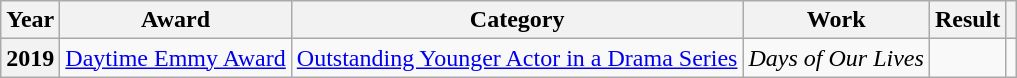<table class="wikitable sortable plainrowheaders">
<tr>
<th>Year</th>
<th>Award</th>
<th>Category</th>
<th>Work</th>
<th>Result</th>
<th scope="col" class="unsortable"></th>
</tr>
<tr>
<th scope="row"  style="text-align:center;">2019</th>
<td><a href='#'>Daytime Emmy Award</a></td>
<td><a href='#'>Outstanding Younger Actor in a Drama Series</a></td>
<td><em>Days of Our Lives</em></td>
<td></td>
<td style="text-align:center;"></td>
</tr>
</table>
